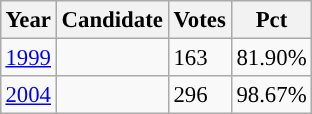<table class="wikitable" style="margin:0.5em ; font-size:95%">
<tr>
<th>Year</th>
<th>Candidate</th>
<th>Votes</th>
<th>Pct</th>
</tr>
<tr>
<td><a href='#'>1999</a></td>
<td></td>
<td>163</td>
<td>81.90%</td>
</tr>
<tr>
<td><a href='#'>2004</a></td>
<td></td>
<td>296</td>
<td>98.67%</td>
</tr>
</table>
